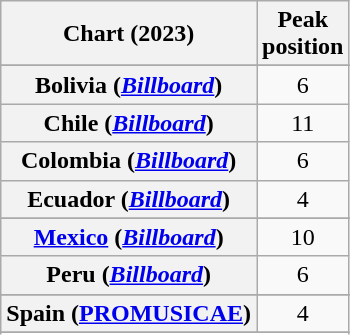<table class="wikitable sortable plainrowheaders" style="text-align:center">
<tr>
<th scope="col">Chart (2023)</th>
<th scope="col">Peak<br>position</th>
</tr>
<tr>
</tr>
<tr>
<th scope="row">Bolivia (<em><a href='#'>Billboard</a></em>)</th>
<td>6</td>
</tr>
<tr>
<th scope="row">Chile (<em><a href='#'>Billboard</a></em>)</th>
<td>11</td>
</tr>
<tr>
<th scope="row">Colombia (<em><a href='#'>Billboard</a></em>)</th>
<td>6</td>
</tr>
<tr>
<th scope="row">Ecuador (<em><a href='#'>Billboard</a></em>)</th>
<td>4</td>
</tr>
<tr>
</tr>
<tr>
<th scope="row"><a href='#'>Mexico</a> (<em><a href='#'>Billboard</a></em>)</th>
<td>10</td>
</tr>
<tr>
<th scope="row">Peru (<em><a href='#'>Billboard</a></em>)</th>
<td>6</td>
</tr>
<tr>
</tr>
<tr>
<th scope="row">Spain (<a href='#'>PROMUSICAE</a>)</th>
<td>4</td>
</tr>
<tr>
</tr>
<tr>
</tr>
</table>
